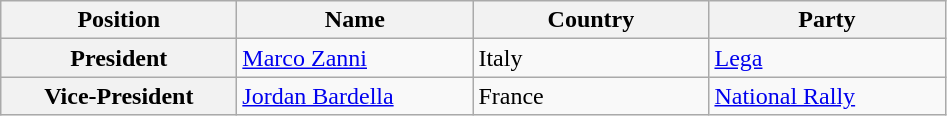<table class="wikitable">
<tr>
<th style="width:150px;">Position</th>
<th style="width:150px;">Name</th>
<th style="width:150px;">Country</th>
<th style="width:150px;">Party</th>
</tr>
<tr>
<th>President</th>
<td><a href='#'>Marco Zanni</a></td>
<td>Italy</td>
<td><a href='#'>Lega</a></td>
</tr>
<tr>
<th>Vice-President</th>
<td><a href='#'>Jordan Bardella</a></td>
<td>France</td>
<td><a href='#'>National Rally</a></td>
</tr>
</table>
